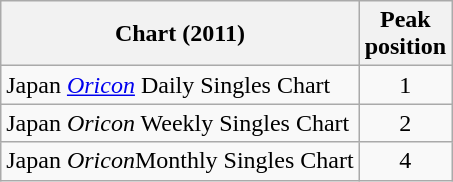<table class="wikitable sortable">
<tr>
<th>Chart (2011)</th>
<th>Peak<br>position</th>
</tr>
<tr>
<td>Japan <em><a href='#'>Oricon</a></em> Daily Singles Chart</td>
<td style="text-align:center;">1</td>
</tr>
<tr>
<td>Japan <em>Oricon</em> Weekly Singles Chart</td>
<td style="text-align:center;">2</td>
</tr>
<tr>
<td>Japan <em>Oricon</em>Monthly Singles Chart</td>
<td style="text-align:center;">4</td>
</tr>
</table>
